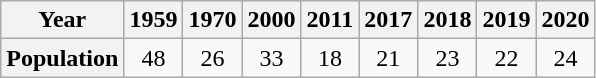<table class="wikitable">
<tr>
<th>Year</th>
<th>1959</th>
<th>1970</th>
<th>2000</th>
<th>2011</th>
<th>2017</th>
<th>2018</th>
<th>2019</th>
<th>2020</th>
</tr>
<tr align="center">
<th>Population</th>
<td>48</td>
<td>26</td>
<td>33</td>
<td>18</td>
<td>21</td>
<td>23</td>
<td>22</td>
<td>24</td>
</tr>
</table>
